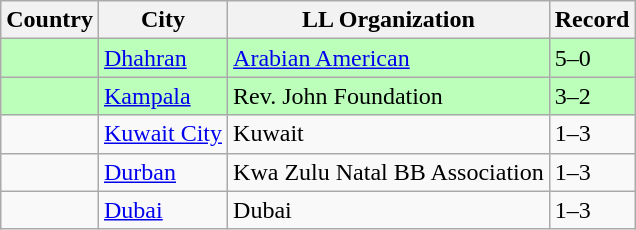<table class="wikitable">
<tr>
<th>Country</th>
<th>City</th>
<th>LL Organization</th>
<th>Record</th>
</tr>
<tr bgcolor=#bbffbb>
<td><strong></strong></td>
<td><a href='#'>Dhahran</a></td>
<td><a href='#'>Arabian American</a></td>
<td>5–0</td>
</tr>
<tr bgcolor=#bbffbb>
<td><strong></strong></td>
<td><a href='#'>Kampala</a></td>
<td>Rev. John Foundation</td>
<td>3–2</td>
</tr>
<tr>
<td><strong></strong></td>
<td><a href='#'>Kuwait City</a></td>
<td>Kuwait</td>
<td>1–3</td>
</tr>
<tr>
<td><strong></strong></td>
<td><a href='#'>Durban</a></td>
<td>Kwa Zulu Natal BB Association</td>
<td>1–3</td>
</tr>
<tr>
<td><strong></strong></td>
<td><a href='#'>Dubai</a></td>
<td>Dubai</td>
<td>1–3</td>
</tr>
</table>
